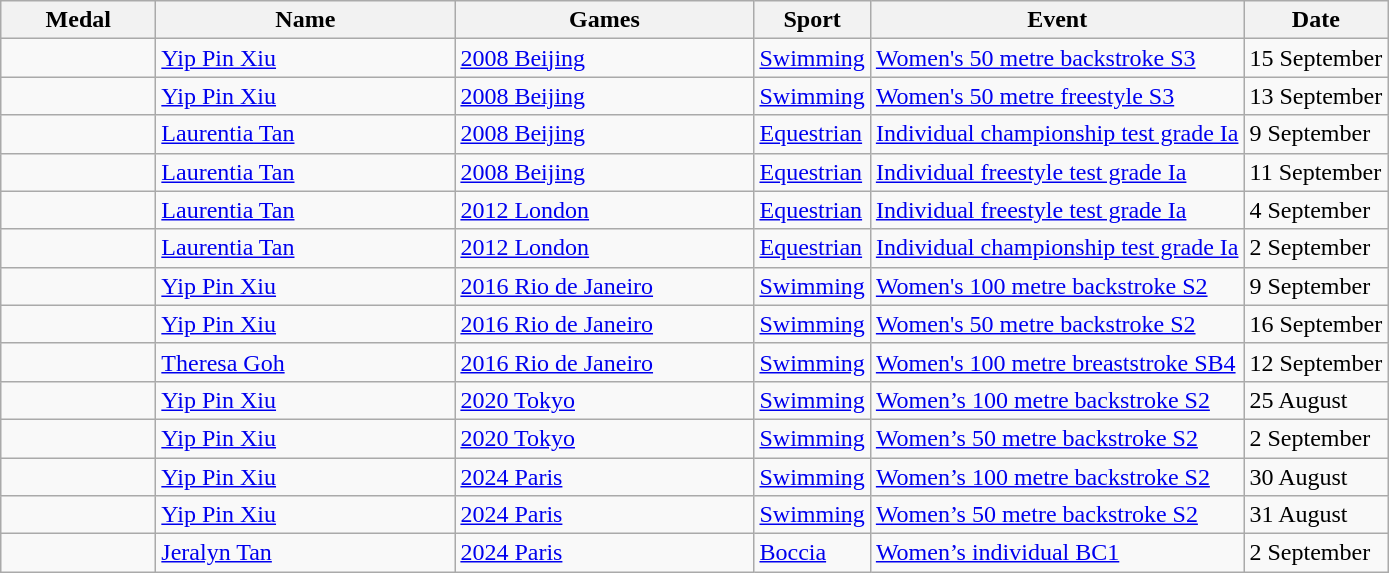<table class="wikitable sortable">
<tr>
<th style="width:6em">Medal</th>
<th style="width:12em">Name</th>
<th style="width:12em">Games</th>
<th>Sport</th>
<th>Event</th>
<th>Date</th>
</tr>
<tr>
<td></td>
<td><a href='#'>Yip Pin Xiu</a></td>
<td> <a href='#'>2008 Beijing</a></td>
<td> <a href='#'>Swimming</a></td>
<td><a href='#'>Women's 50 metre backstroke S3</a></td>
<td>15 September</td>
</tr>
<tr>
<td></td>
<td><a href='#'>Yip Pin Xiu</a></td>
<td> <a href='#'>2008 Beijing</a></td>
<td> <a href='#'>Swimming</a></td>
<td><a href='#'>Women's 50 metre freestyle S3</a></td>
<td>13 September</td>
</tr>
<tr>
<td></td>
<td><a href='#'>Laurentia Tan</a></td>
<td> <a href='#'>2008 Beijing</a></td>
<td> <a href='#'>Equestrian</a></td>
<td><a href='#'>Individual championship test grade Ia</a></td>
<td>9 September</td>
</tr>
<tr>
<td></td>
<td><a href='#'>Laurentia Tan</a></td>
<td> <a href='#'>2008 Beijing</a></td>
<td> <a href='#'>Equestrian</a></td>
<td><a href='#'>Individual freestyle test grade Ia</a></td>
<td>11 September</td>
</tr>
<tr>
<td></td>
<td><a href='#'>Laurentia Tan</a></td>
<td> <a href='#'>2012 London</a></td>
<td> <a href='#'>Equestrian</a></td>
<td><a href='#'>Individual freestyle test grade Ia</a></td>
<td>4 September</td>
</tr>
<tr>
<td></td>
<td><a href='#'>Laurentia Tan</a></td>
<td> <a href='#'>2012 London</a></td>
<td> <a href='#'>Equestrian</a></td>
<td><a href='#'>Individual championship test grade Ia</a></td>
<td>2 September</td>
</tr>
<tr>
<td></td>
<td><a href='#'>Yip Pin Xiu</a></td>
<td> <a href='#'>2016 Rio de Janeiro</a></td>
<td> <a href='#'>Swimming</a></td>
<td><a href='#'>Women's 100 metre backstroke S2</a></td>
<td>9 September</td>
</tr>
<tr>
<td></td>
<td><a href='#'>Yip Pin Xiu</a></td>
<td> <a href='#'>2016 Rio de Janeiro</a></td>
<td> <a href='#'>Swimming</a></td>
<td><a href='#'>Women's 50 metre backstroke S2</a></td>
<td>16 September</td>
</tr>
<tr>
<td></td>
<td><a href='#'>Theresa Goh</a></td>
<td> <a href='#'>2016 Rio de Janeiro</a></td>
<td> <a href='#'>Swimming</a></td>
<td><a href='#'>Women's 100 metre breaststroke SB4</a></td>
<td>12 September</td>
</tr>
<tr>
<td></td>
<td><a href='#'>Yip Pin Xiu</a></td>
<td> <a href='#'>2020 Tokyo</a></td>
<td><a href='#'>Swimming</a></td>
<td><a href='#'> Women’s 100 metre backstroke S2</a></td>
<td>25 August</td>
</tr>
<tr>
<td></td>
<td><a href='#'>Yip Pin Xiu</a></td>
<td> <a href='#'>2020 Tokyo</a></td>
<td><a href='#'>Swimming</a></td>
<td><a href='#'> Women’s 50 metre backstroke S2</a></td>
<td>2 September</td>
</tr>
<tr>
<td></td>
<td><a href='#'>Yip Pin Xiu</a></td>
<td> <a href='#'>2024 Paris</a></td>
<td><a href='#'>Swimming</a></td>
<td><a href='#'> Women’s 100 metre backstroke S2</a></td>
<td>30 August</td>
</tr>
<tr>
<td></td>
<td><a href='#'>Yip Pin Xiu</a></td>
<td> <a href='#'>2024 Paris</a></td>
<td><a href='#'>Swimming</a></td>
<td><a href='#'> Women’s 50 metre backstroke S2</a></td>
<td>31 August</td>
</tr>
<tr>
<td></td>
<td><a href='#'>Jeralyn Tan</a></td>
<td> <a href='#'>2024 Paris</a></td>
<td><a href='#'>Boccia</a></td>
<td><a href='#'> Women’s individual BC1</a></td>
<td>2 September</td>
</tr>
</table>
